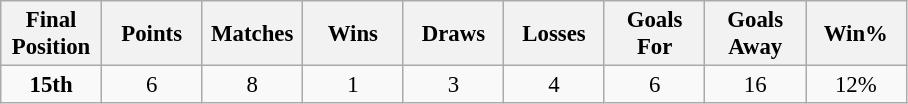<table class="wikitable" style="font-size: 95%; text-align: center;">
<tr>
<th width=60>Final Position</th>
<th width=60>Points</th>
<th width=60>Matches</th>
<th width=60>Wins</th>
<th width=60>Draws</th>
<th width=60>Losses</th>
<th width=60>Goals For</th>
<th width=60>Goals Away</th>
<th width=60>Win%</th>
</tr>
<tr>
<td><strong>15th</strong></td>
<td>6</td>
<td>8</td>
<td>1</td>
<td>3</td>
<td>4</td>
<td>6</td>
<td>16</td>
<td>12%</td>
</tr>
</table>
